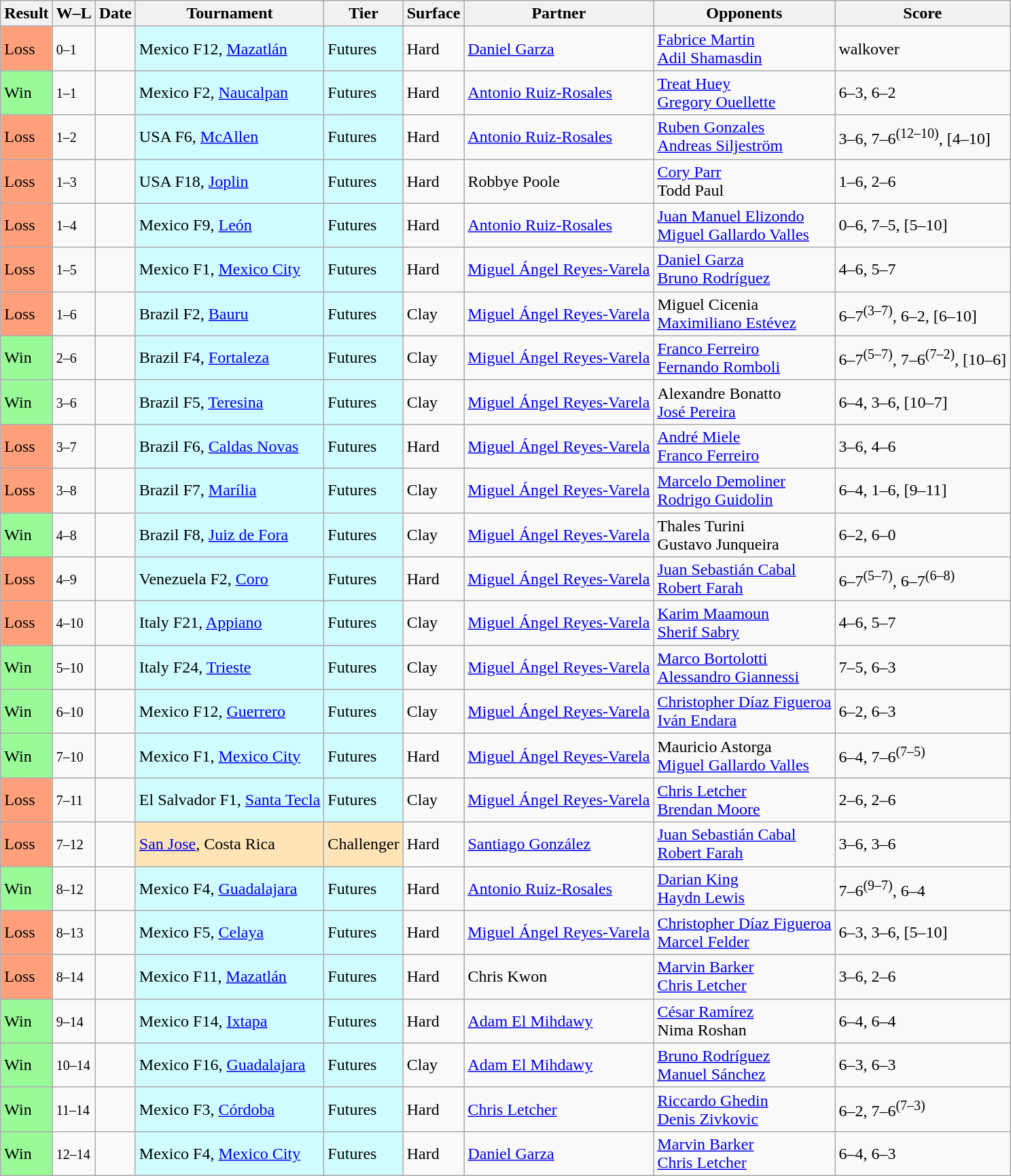<table class="sortable wikitable">
<tr>
<th>Result</th>
<th class="unsortable">W–L</th>
<th>Date</th>
<th>Tournament</th>
<th>Tier</th>
<th>Surface</th>
<th>Partner</th>
<th>Opponents</th>
<th class="unsortable">Score</th>
</tr>
<tr>
<td bgcolor=FFA07A>Loss</td>
<td><small>0–1</small></td>
<td></td>
<td style="background:#cffcff;">Mexico F12, <a href='#'>Mazatlán</a></td>
<td style="background:#cffcff;">Futures</td>
<td>Hard</td>
<td> <a href='#'>Daniel Garza</a></td>
<td> <a href='#'>Fabrice Martin</a> <br>  <a href='#'>Adil Shamasdin</a></td>
<td>walkover</td>
</tr>
<tr>
<td bgcolor=98FB98>Win</td>
<td><small>1–1</small></td>
<td></td>
<td style="background:#cffcff;">Mexico F2, <a href='#'>Naucalpan</a></td>
<td style="background:#cffcff;">Futures</td>
<td>Hard</td>
<td> <a href='#'>Antonio Ruiz-Rosales</a></td>
<td> <a href='#'>Treat Huey</a> <br>  <a href='#'>Gregory Ouellette</a></td>
<td>6–3, 6–2</td>
</tr>
<tr>
<td bgcolor=FFA07A>Loss</td>
<td><small>1–2</small></td>
<td></td>
<td style="background:#cffcff;">USA F6, <a href='#'>McAllen</a></td>
<td style="background:#cffcff;">Futures</td>
<td>Hard</td>
<td> <a href='#'>Antonio Ruiz-Rosales</a></td>
<td> <a href='#'>Ruben Gonzales</a> <br>  <a href='#'>Andreas Siljeström</a></td>
<td>3–6, 7–6<sup>(12–10)</sup>, [4–10]</td>
</tr>
<tr>
<td bgcolor=FFA07A>Loss</td>
<td><small>1–3</small></td>
<td></td>
<td style="background:#cffcff;">USA F18, <a href='#'>Joplin</a></td>
<td style="background:#cffcff;">Futures</td>
<td>Hard</td>
<td> Robbye Poole</td>
<td> <a href='#'>Cory Parr</a> <br>  Todd Paul</td>
<td>1–6, 2–6</td>
</tr>
<tr>
<td bgcolor=FFA07A>Loss</td>
<td><small>1–4</small></td>
<td></td>
<td style="background:#cffcff;">Mexico F9, <a href='#'>León</a></td>
<td style="background:#cffcff;">Futures</td>
<td>Hard</td>
<td> <a href='#'>Antonio Ruiz-Rosales</a></td>
<td> <a href='#'>Juan Manuel Elizondo</a> <br>  <a href='#'>Miguel Gallardo Valles</a></td>
<td>0–6, 7–5, [5–10]</td>
</tr>
<tr>
<td bgcolor=FFA07A>Loss</td>
<td><small>1–5</small></td>
<td></td>
<td style="background:#cffcff;">Mexico F1, <a href='#'>Mexico City</a></td>
<td style="background:#cffcff;">Futures</td>
<td>Hard</td>
<td> <a href='#'>Miguel Ángel Reyes-Varela</a></td>
<td> <a href='#'>Daniel Garza</a> <br>  <a href='#'>Bruno Rodríguez</a></td>
<td>4–6, 5–7</td>
</tr>
<tr>
<td bgcolor=FFA07A>Loss</td>
<td><small>1–6</small></td>
<td></td>
<td style="background:#cffcff;">Brazil F2, <a href='#'>Bauru</a></td>
<td style="background:#cffcff;">Futures</td>
<td>Clay</td>
<td> <a href='#'>Miguel Ángel Reyes-Varela</a></td>
<td> Miguel Cicenia <br>  <a href='#'>Maximiliano Estévez</a></td>
<td>6–7<sup>(3–7)</sup>, 6–2, [6–10]</td>
</tr>
<tr>
<td bgcolor=98FB98>Win</td>
<td><small>2–6</small></td>
<td></td>
<td style="background:#cffcff;">Brazil F4, <a href='#'>Fortaleza</a></td>
<td style="background:#cffcff;">Futures</td>
<td>Clay</td>
<td> <a href='#'>Miguel Ángel Reyes-Varela</a></td>
<td> <a href='#'>Franco Ferreiro</a> <br>  <a href='#'>Fernando Romboli</a></td>
<td>6–7<sup>(5–7)</sup>, 7–6<sup>(7–2)</sup>, [10–6]</td>
</tr>
<tr>
<td bgcolor=98FB98>Win</td>
<td><small>3–6</small></td>
<td></td>
<td style="background:#cffcff;">Brazil F5, <a href='#'>Teresina</a></td>
<td style="background:#cffcff;">Futures</td>
<td>Clay</td>
<td> <a href='#'>Miguel Ángel Reyes-Varela</a></td>
<td> Alexandre Bonatto <br>  <a href='#'>José Pereira</a></td>
<td>6–4, 3–6, [10–7]</td>
</tr>
<tr>
<td bgcolor=FFA07A>Loss</td>
<td><small>3–7</small></td>
<td></td>
<td style="background:#cffcff;">Brazil F6, <a href='#'>Caldas Novas</a></td>
<td style="background:#cffcff;">Futures</td>
<td>Hard</td>
<td> <a href='#'>Miguel Ángel Reyes-Varela</a></td>
<td> <a href='#'>André Miele</a> <br>  <a href='#'>Franco Ferreiro</a></td>
<td>3–6, 4–6</td>
</tr>
<tr>
<td bgcolor=FFA07A>Loss</td>
<td><small>3–8</small></td>
<td></td>
<td style="background:#cffcff;">Brazil F7, <a href='#'>Marília</a></td>
<td style="background:#cffcff;">Futures</td>
<td>Clay</td>
<td> <a href='#'>Miguel Ángel Reyes-Varela</a></td>
<td> <a href='#'>Marcelo Demoliner</a> <br>  <a href='#'>Rodrigo Guidolin</a></td>
<td>6–4, 1–6, [9–11]</td>
</tr>
<tr>
<td bgcolor=98FB98>Win</td>
<td><small>4–8</small></td>
<td></td>
<td style="background:#cffcff;">Brazil F8, <a href='#'>Juiz de Fora</a></td>
<td style="background:#cffcff;">Futures</td>
<td>Clay</td>
<td> <a href='#'>Miguel Ángel Reyes-Varela</a></td>
<td> Thales Turini <br>  Gustavo Junqueira</td>
<td>6–2, 6–0</td>
</tr>
<tr>
<td bgcolor=FFA07A>Loss</td>
<td><small>4–9</small></td>
<td></td>
<td style="background:#cffcff;">Venezuela F2, <a href='#'>Coro</a></td>
<td style="background:#cffcff;">Futures</td>
<td>Hard</td>
<td> <a href='#'>Miguel Ángel Reyes-Varela</a></td>
<td> <a href='#'>Juan Sebastián Cabal</a> <br>  <a href='#'>Robert Farah</a></td>
<td>6–7<sup>(5–7)</sup>, 6–7<sup>(6–8)</sup></td>
</tr>
<tr>
<td bgcolor=FFA07A>Loss</td>
<td><small>4–10</small></td>
<td></td>
<td style="background:#cffcff;">Italy F21, <a href='#'>Appiano</a></td>
<td style="background:#cffcff;">Futures</td>
<td>Clay</td>
<td> <a href='#'>Miguel Ángel Reyes-Varela</a></td>
<td> <a href='#'>Karim Maamoun</a> <br>  <a href='#'>Sherif Sabry</a></td>
<td>4–6, 5–7</td>
</tr>
<tr>
<td bgcolor=98FB98>Win</td>
<td><small>5–10</small></td>
<td></td>
<td style="background:#cffcff;">Italy F24, <a href='#'>Trieste</a></td>
<td style="background:#cffcff;">Futures</td>
<td>Clay</td>
<td> <a href='#'>Miguel Ángel Reyes-Varela</a></td>
<td> <a href='#'>Marco Bortolotti</a> <br>  <a href='#'>Alessandro Giannessi</a></td>
<td>7–5, 6–3</td>
</tr>
<tr>
<td bgcolor=98FB98>Win</td>
<td><small>6–10</small></td>
<td></td>
<td style="background:#cffcff;">Mexico F12, <a href='#'>Guerrero</a></td>
<td style="background:#cffcff;">Futures</td>
<td>Clay</td>
<td> <a href='#'>Miguel Ángel Reyes-Varela</a></td>
<td> <a href='#'>Christopher Díaz Figueroa</a> <br>  <a href='#'>Iván Endara</a></td>
<td>6–2, 6–3</td>
</tr>
<tr>
<td bgcolor=98FB98>Win</td>
<td><small>7–10</small></td>
<td></td>
<td style="background:#cffcff;">Mexico F1, <a href='#'>Mexico City</a></td>
<td style="background:#cffcff;">Futures</td>
<td>Hard</td>
<td> <a href='#'>Miguel Ángel Reyes-Varela</a></td>
<td> Mauricio Astorga <br>  <a href='#'>Miguel Gallardo Valles</a></td>
<td>6–4, 7–6<sup>(7–5)</sup></td>
</tr>
<tr>
<td bgcolor=FFA07A>Loss</td>
<td><small>7–11</small></td>
<td></td>
<td style="background:#cffcff;">El Salvador F1, <a href='#'>Santa Tecla</a></td>
<td style="background:#cffcff;">Futures</td>
<td>Clay</td>
<td> <a href='#'>Miguel Ángel Reyes-Varela</a></td>
<td> <a href='#'>Chris Letcher</a> <br>  <a href='#'>Brendan Moore</a></td>
<td>2–6, 2–6</td>
</tr>
<tr>
<td bgcolor=FFA07A>Loss</td>
<td><small>7–12</small></td>
<td></td>
<td style="background:moccasin;"><a href='#'>San Jose</a>, Costa Rica</td>
<td style="background:moccasin;">Challenger</td>
<td>Hard</td>
<td> <a href='#'>Santiago González</a></td>
<td> <a href='#'>Juan Sebastián Cabal</a> <br>  <a href='#'>Robert Farah</a></td>
<td>3–6, 3–6</td>
</tr>
<tr>
<td bgcolor=98FB98>Win</td>
<td><small>8–12</small></td>
<td></td>
<td style="background:#cffcff;">Mexico F4, <a href='#'>Guadalajara</a></td>
<td style="background:#cffcff;">Futures</td>
<td>Hard</td>
<td> <a href='#'>Antonio Ruiz-Rosales</a></td>
<td> <a href='#'>Darian King</a> <br>  <a href='#'>Haydn Lewis</a></td>
<td>7–6<sup>(9–7)</sup>, 6–4</td>
</tr>
<tr>
<td bgcolor=FFA07A>Loss</td>
<td><small>8–13</small></td>
<td></td>
<td style="background:#cffcff;">Mexico F5, <a href='#'>Celaya</a></td>
<td style="background:#cffcff;">Futures</td>
<td>Hard</td>
<td> <a href='#'>Miguel Ángel Reyes-Varela</a></td>
<td> <a href='#'>Christopher Díaz Figueroa</a> <br>  <a href='#'>Marcel Felder</a></td>
<td>6–3, 3–6, [5–10]</td>
</tr>
<tr>
<td bgcolor=FFA07A>Loss</td>
<td><small>8–14</small></td>
<td></td>
<td style="background:#cffcff;">Mexico F11, <a href='#'>Mazatlán</a></td>
<td style="background:#cffcff;">Futures</td>
<td>Hard</td>
<td> Chris Kwon</td>
<td> <a href='#'>Marvin Barker</a> <br>  <a href='#'>Chris Letcher</a></td>
<td>3–6, 2–6</td>
</tr>
<tr>
<td bgcolor=98FB98>Win</td>
<td><small>9–14</small></td>
<td></td>
<td style="background:#cffcff;">Mexico F14, <a href='#'>Ixtapa</a></td>
<td style="background:#cffcff;">Futures</td>
<td>Hard</td>
<td> <a href='#'>Adam El Mihdawy</a></td>
<td> <a href='#'>César Ramírez</a> <br>  Nima Roshan</td>
<td>6–4, 6–4</td>
</tr>
<tr>
<td bgcolor=98FB98>Win</td>
<td><small>10–14</small></td>
<td></td>
<td style="background:#cffcff;">Mexico F16, <a href='#'>Guadalajara</a></td>
<td style="background:#cffcff;">Futures</td>
<td>Clay</td>
<td> <a href='#'>Adam El Mihdawy</a></td>
<td> <a href='#'>Bruno Rodríguez</a> <br>  <a href='#'>Manuel Sánchez</a></td>
<td>6–3, 6–3</td>
</tr>
<tr>
<td bgcolor=98FB98>Win</td>
<td><small>11–14</small></td>
<td></td>
<td style="background:#cffcff;">Mexico F3, <a href='#'>Córdoba</a></td>
<td style="background:#cffcff;">Futures</td>
<td>Hard</td>
<td> <a href='#'>Chris Letcher</a></td>
<td> <a href='#'>Riccardo Ghedin</a> <br>  <a href='#'>Denis Zivkovic</a></td>
<td>6–2, 7–6<sup>(7–3)</sup></td>
</tr>
<tr>
<td bgcolor=98FB98>Win</td>
<td><small>12–14</small></td>
<td></td>
<td style="background:#cffcff;">Mexico F4, <a href='#'>Mexico City</a></td>
<td style="background:#cffcff;">Futures</td>
<td>Hard</td>
<td> <a href='#'>Daniel Garza</a></td>
<td> <a href='#'>Marvin Barker</a> <br>  <a href='#'>Chris Letcher</a></td>
<td>6–4, 6–3</td>
</tr>
</table>
